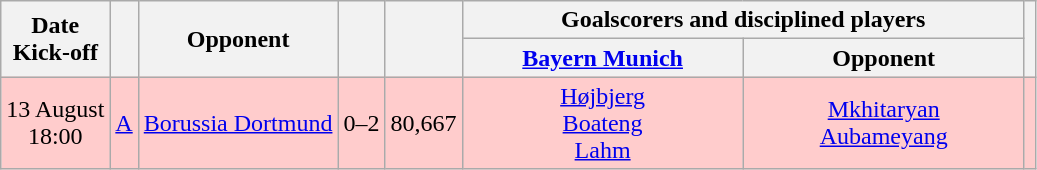<table class="wikitable" style="text-align: center;">
<tr>
<th rowspan="2">Date<br>Kick-off</th>
<th rowspan="2"></th>
<th rowspan="2">Opponent</th>
<th rowspan="2"><br></th>
<th rowspan="2"></th>
<th colspan="2">Goalscorers and disciplined players</th>
<th rowspan="2"></th>
</tr>
<tr>
<th style="width:180px"><a href='#'>Bayern Munich</a></th>
<th style="width:180px">Opponent</th>
</tr>
<tr style="background:#fcc">
<td>13 August<br>18:00</td>
<td><a href='#'>A</a></td>
<td><a href='#'>Borussia Dortmund</a></td>
<td>0–2</td>
<td>80,667</td>
<td><a href='#'>Højbjerg</a> <br><a href='#'>Boateng</a> <br><a href='#'>Lahm</a> </td>
<td><a href='#'>Mkhitaryan</a> <br><a href='#'>Aubameyang</a> </td>
<td></td>
</tr>
</table>
